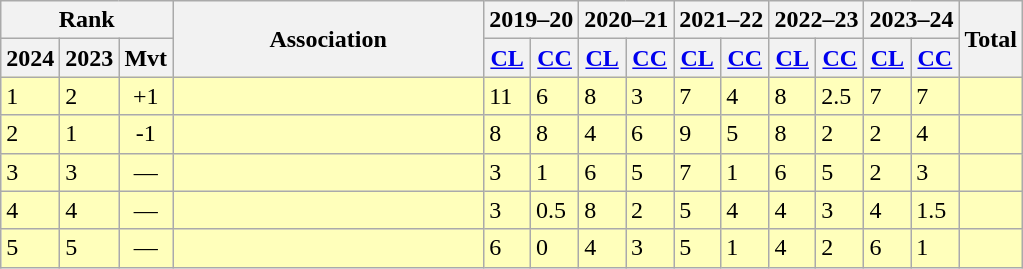<table class="wikitable">
<tr>
<th colspan=3>Rank</th>
<th rowspan=2 width=200>Association</th>
<th colspan=2>2019–20<br></th>
<th colspan=2>2020–21<br></th>
<th colspan=2>2021–22<br></th>
<th colspan=2>2022–23<br></th>
<th colspan=2>2023–24<br></th>
<th rowspan=2>Total</th>
</tr>
<tr>
<th>2024</th>
<th>2023</th>
<th>Mvt</th>
<th><a href='#'>CL</a></th>
<th><a href='#'>CC</a></th>
<th><a href='#'>CL</a></th>
<th><a href='#'>CC</a></th>
<th><a href='#'>CL</a></th>
<th><a href='#'>CC</a></th>
<th><a href='#'>CL</a></th>
<th><a href='#'>CC</a></th>
<th><a href='#'>CL</a></th>
<th><a href='#'>CC</a></th>
</tr>
<tr bgcolor=#FFFFBB>
<td>1</td>
<td>2</td>
<td align=center> +1</td>
<td></td>
<td>11</td>
<td>6</td>
<td>8</td>
<td>3</td>
<td>7</td>
<td>4</td>
<td>8</td>
<td>2.5</td>
<td>7</td>
<td>7</td>
<td><strong></strong></td>
</tr>
<tr bgcolor=#FFFFBB>
<td>2</td>
<td>1</td>
<td align=center> -1</td>
<td><strong></strong></td>
<td>8</td>
<td>8</td>
<td>4</td>
<td>6</td>
<td>9</td>
<td>5</td>
<td>8</td>
<td>2</td>
<td>2</td>
<td>4</td>
<td><strong></strong></td>
</tr>
<tr bgcolor=#FFFFBB>
<td>3</td>
<td>3</td>
<td align=center> —</td>
<td></td>
<td>3</td>
<td>1</td>
<td>6</td>
<td>5</td>
<td>7</td>
<td>1</td>
<td>6</td>
<td>5</td>
<td>2</td>
<td>3</td>
<td><strong></strong></td>
</tr>
<tr bgcolor=#FFFFBB>
<td>4</td>
<td>4</td>
<td align=center> —</td>
<td></td>
<td>3</td>
<td>0.5</td>
<td>8</td>
<td>2</td>
<td>5</td>
<td>4</td>
<td>4</td>
<td>3</td>
<td>4</td>
<td>1.5</td>
<td><strong></strong></td>
</tr>
<tr bgcolor=#FFFFBB>
<td>5</td>
<td>5</td>
<td align=center> —</td>
<td></td>
<td>6</td>
<td>0</td>
<td>4</td>
<td>3</td>
<td>5</td>
<td>1</td>
<td>4</td>
<td>2</td>
<td>6</td>
<td>1</td>
<td><strong></strong></td>
</tr>
</table>
